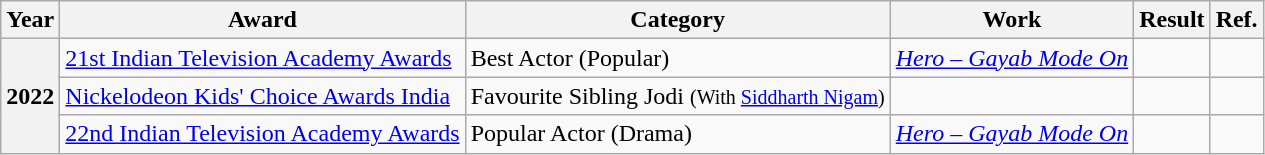<table class="wikitable plainrowheaders sortable">
<tr>
<th scope="col">Year</th>
<th scope="col">Award</th>
<th scope="col">Category</th>
<th scope="col">Work</th>
<th scope="col" class="unsortable">Result</th>
<th scope="col" class="unsortable">Ref.</th>
</tr>
<tr>
<th scope="row" rowspan="3">2022</th>
<td><a href='#'>21st Indian Television Academy Awards</a></td>
<td>Best Actor (Popular)</td>
<td><em><a href='#'>Hero – Gayab Mode On</a></em></td>
<td></td>
<td></td>
</tr>
<tr>
<td><a href='#'>Nickelodeon Kids' Choice Awards India</a></td>
<td>Favourite Sibling Jodi <small>(With <a href='#'>Siddharth Nigam</a>)</small></td>
<td></td>
<td></td>
<td></td>
</tr>
<tr>
<td><a href='#'>22nd Indian Television Academy Awards</a></td>
<td>Popular Actor (Drama)</td>
<td><em><a href='#'>Hero – Gayab Mode On</a></em></td>
<td></td>
<td></td>
</tr>
</table>
